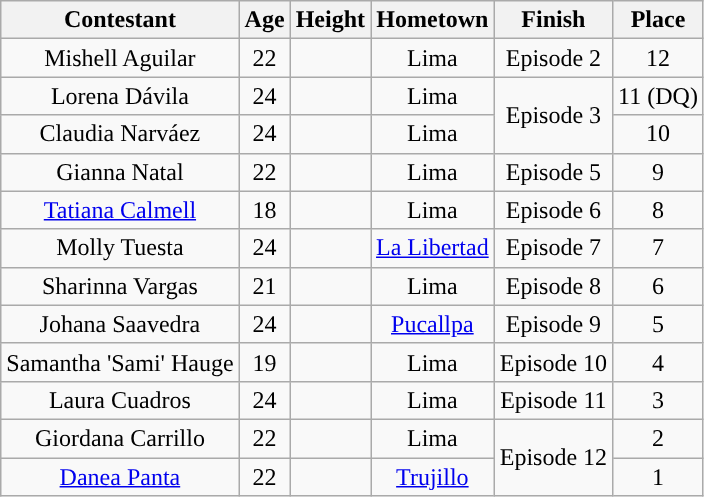<table class="wikitable sortable" style="text-align:center;">
<tr>
<th>Contestant</th>
<th>Age</th>
<th>Height</th>
<th>Hometown</th>
<th>Finish</th>
<th>Place</th>
</tr>
<tr>
<td>Mishell Aguilar</td>
<td>22</td>
<td></td>
<td>Lima</td>
<td>Episode 2</td>
<td>12</td>
</tr>
<tr>
<td>Lorena Dávila</td>
<td>24</td>
<td></td>
<td>Lima</td>
<td rowspan="2">Episode 3</td>
<td>11 (DQ)</td>
</tr>
<tr>
<td>Claudia Narváez</td>
<td>24</td>
<td></td>
<td>Lima</td>
<td>10</td>
</tr>
<tr>
<td>Gianna Natal</td>
<td>22</td>
<td></td>
<td>Lima</td>
<td>Episode 5</td>
<td>9</td>
</tr>
<tr>
<td><a href='#'>Tatiana Calmell</a></td>
<td>18</td>
<td></td>
<td>Lima</td>
<td>Episode 6</td>
<td>8</td>
</tr>
<tr>
<td>Molly Tuesta</td>
<td>24</td>
<td></td>
<td><a href='#'>La Libertad</a></td>
<td>Episode 7</td>
<td>7</td>
</tr>
<tr>
<td>Sharinna Vargas</td>
<td>21</td>
<td></td>
<td>Lima</td>
<td>Episode 8</td>
<td>6</td>
</tr>
<tr>
<td>Johana Saavedra</td>
<td>24</td>
<td></td>
<td><a href='#'>Pucallpa</a></td>
<td>Episode 9</td>
<td>5</td>
</tr>
<tr>
<td>Samantha 'Sami' Hauge</td>
<td>19</td>
<td></td>
<td>Lima</td>
<td>Episode 10</td>
<td>4</td>
</tr>
<tr>
<td>Laura Cuadros</td>
<td>24</td>
<td></td>
<td>Lima</td>
<td>Episode 11</td>
<td>3</td>
</tr>
<tr>
<td>Giordana Carrillo</td>
<td>22</td>
<td></td>
<td>Lima</td>
<td rowspan="2">Episode 12</td>
<td>2</td>
</tr>
<tr>
<td><a href='#'>Danea Panta</a></td>
<td>22</td>
<td></td>
<td><a href='#'>Trujillo</a></td>
<td>1</td>
</tr>
</table>
